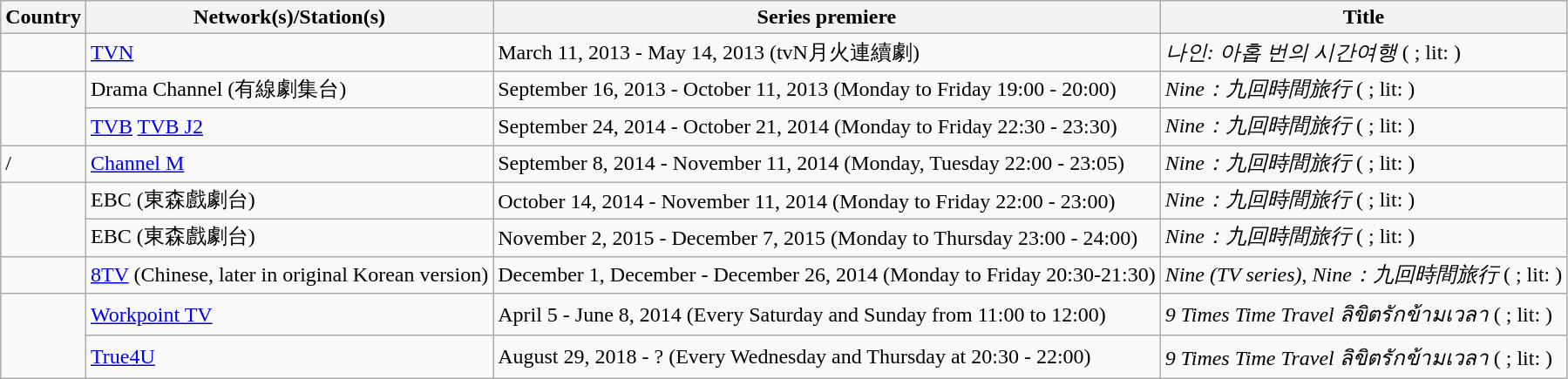<table class="sortable wikitable">
<tr>
<th>Country</th>
<th>Network(s)/Station(s)</th>
<th>Series premiere</th>
<th>Title</th>
</tr>
<tr>
<td></td>
<td><a href='#'>TVN</a></td>
<td>March 11, 2013 - May 14, 2013 (tvN月火連續劇)</td>
<td><em>나인: 아홉 번의 시간여행</em> (<em> </em>; lit: <em> </em>)</td>
</tr>
<tr>
<td rowspan="2"></td>
<td>Drama Channel (有線劇集台)</td>
<td>September 16, 2013 - October 11, 2013  (Monday to Friday 19:00 - 20:00)</td>
<td><em>Nine：九回時間旅行</em> (<em> </em>; lit: <em> </em>)</td>
</tr>
<tr>
<td><a href='#'>TVB</a> <a href='#'>TVB J2</a></td>
<td>September 24, 2014 - October 21, 2014 (Monday to Friday 22:30 - 23:30)</td>
<td><em>Nine：九回時間旅行</em> (<em> </em>; lit: <em> </em>)</td>
</tr>
<tr>
<td> / </td>
<td><a href='#'>Channel M</a></td>
<td>September 8, 2014 - November 11, 2014 (Monday, Tuesday 22:00 - 23:05)</td>
<td><em>Nine：九回時間旅行</em> (<em> </em>; lit: <em> </em>)</td>
</tr>
<tr>
<td rowspan=2></td>
<td>EBC (東森戲劇台)</td>
<td>October 14, 2014 - November 11, 2014 (Monday to Friday 22:00 - 23:00)</td>
<td><em>Nine：九回時間旅行</em> (<em> </em>; lit: <em> </em>)</td>
</tr>
<tr>
<td>EBC (東森戲劇台)</td>
<td>November 2, 2015 - December 7, 2015 (Monday to Thursday 23:00 - 24:00)</td>
<td><em>Nine：九回時間旅行</em> (<em> </em>; lit: <em> </em>)</td>
</tr>
<tr>
<td></td>
<td><a href='#'>8TV</a> (Chinese, later in original Korean version)</td>
<td>December 1, December - December 26, 2014 (Monday to Friday 20:30-21:30)</td>
<td><em>Nine (TV series)</em>, <em>Nine：九回時間旅行</em> (<em> </em>; lit: <em> </em>)</td>
</tr>
<tr>
<td rowspan="2"></td>
<td><a href='#'>Workpoint TV</a></td>
<td>April 5 - June 8, 2014 (Every Saturday and Sunday from 11:00 to 12:00)</td>
<td><em>9 Times Time Travel ลิขิตรักข้ามเวลา</em> (<em> </em>; lit: <em> </em>)</td>
</tr>
<tr>
<td><a href='#'>True4U</a></td>
<td>August 29, 2018 - ? (Every Wednesday and Thursday at 20:30 - 22:00)</td>
<td><em>9 Times Time Travel ลิขิตรักข้ามเวลา</em> (<em> </em>; lit: <em> </em>)</td>
</tr>
</table>
